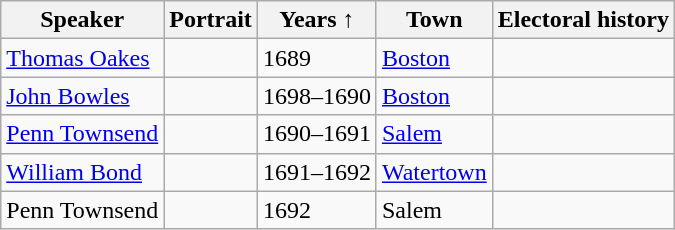<table class="wikitable">
<tr>
<th>Speaker</th>
<th>Portrait</th>
<th>Years ↑</th>
<th>Town</th>
<th>Electoral history</th>
</tr>
<tr>
<td><a href='#'>Thomas Oakes</a></td>
<td></td>
<td>1689</td>
<td><a href='#'>Boston</a></td>
<td></td>
</tr>
<tr>
<td><a href='#'>John Bowles</a></td>
<td></td>
<td nowrap>1698–1690</td>
<td><a href='#'>Boston</a></td>
<td></td>
</tr>
<tr>
<td><a href='#'>Penn Townsend</a></td>
<td></td>
<td nowrap>1690–1691</td>
<td><a href='#'>Salem</a></td>
<td></td>
</tr>
<tr>
<td><a href='#'>William Bond</a></td>
<td></td>
<td nowrap>1691–1692</td>
<td><a href='#'>Watertown</a></td>
<td></td>
</tr>
<tr>
<td>Penn Townsend</td>
<td></td>
<td>1692</td>
<td>Salem</td>
<td></td>
</tr>
</table>
